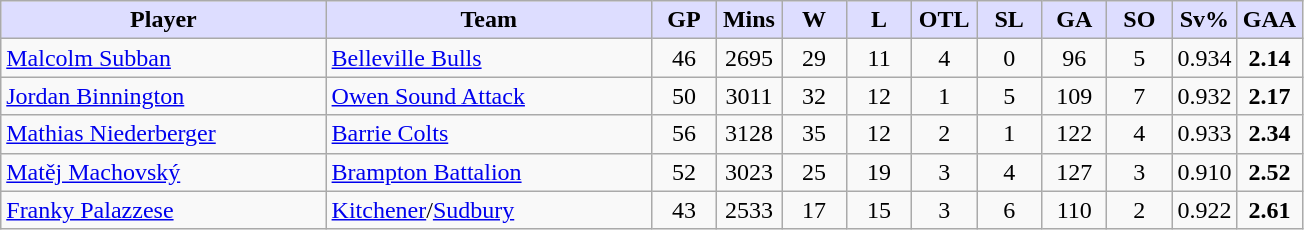<table class="wikitable" style="text-align:center">
<tr>
<th style="background:#ddf; width:25%;">Player</th>
<th style="background:#ddf; width:25%;">Team</th>
<th style="background:#ddf; width:5%;">GP</th>
<th style="background:#ddf; width:5%;">Mins</th>
<th style="background:#ddf; width:5%;">W</th>
<th style="background:#ddf; width:5%;">L</th>
<th style="background:#ddf; width:5%;">OTL</th>
<th style="background:#ddf; width:5%;">SL</th>
<th style="background:#ddf; width:5%;">GA</th>
<th style="background:#ddf; width:5%;">SO</th>
<th style="background:#ddf; width:5%;">Sv%</th>
<th style="background:#ddf; width:5%;">GAA</th>
</tr>
<tr>
<td align=left><a href='#'>Malcolm Subban</a></td>
<td align=left><a href='#'>Belleville Bulls</a></td>
<td>46</td>
<td>2695</td>
<td>29</td>
<td>11</td>
<td>4</td>
<td>0</td>
<td>96</td>
<td>5</td>
<td>0.934</td>
<td><strong>2.14</strong></td>
</tr>
<tr>
<td align=left><a href='#'>Jordan Binnington</a></td>
<td align=left><a href='#'>Owen Sound Attack</a></td>
<td>50</td>
<td>3011</td>
<td>32</td>
<td>12</td>
<td>1</td>
<td>5</td>
<td>109</td>
<td>7</td>
<td>0.932</td>
<td><strong>2.17</strong></td>
</tr>
<tr>
<td align=left><a href='#'>Mathias Niederberger</a></td>
<td align=left><a href='#'>Barrie Colts</a></td>
<td>56</td>
<td>3128</td>
<td>35</td>
<td>12</td>
<td>2</td>
<td>1</td>
<td>122</td>
<td>4</td>
<td>0.933</td>
<td><strong>2.34</strong></td>
</tr>
<tr>
<td align=left><a href='#'>Matěj Machovský</a></td>
<td align=left><a href='#'>Brampton Battalion</a></td>
<td>52</td>
<td>3023</td>
<td>25</td>
<td>19</td>
<td>3</td>
<td>4</td>
<td>127</td>
<td>3</td>
<td>0.910</td>
<td><strong>2.52</strong></td>
</tr>
<tr>
<td align=left><a href='#'>Franky Palazzese</a></td>
<td align=left><a href='#'>Kitchener</a>/<a href='#'>Sudbury</a></td>
<td>43</td>
<td>2533</td>
<td>17</td>
<td>15</td>
<td>3</td>
<td>6</td>
<td>110</td>
<td>2</td>
<td>0.922</td>
<td><strong>2.61</strong></td>
</tr>
</table>
